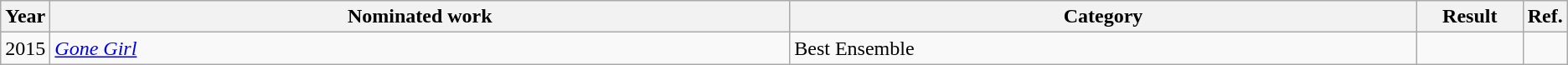<table class=wikitable>
<tr>
<th scope="col" style="width:1em;">Year</th>
<th scope="col" style="width:39em;">Nominated work</th>
<th scope="col" style="width:33em;">Category</th>
<th scope="col" style="width:5em;">Result</th>
<th scope="col" style="width:1em;">Ref.</th>
</tr>
<tr>
<td>2015</td>
<td><em><a href='#'>Gone Girl</a></em></td>
<td>Best Ensemble</td>
<td></td>
<td style="text-align:center;"></td>
</tr>
</table>
